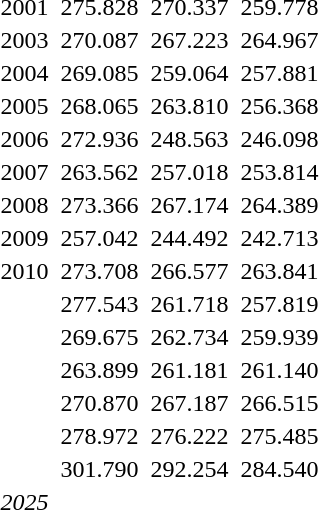<table>
<tr>
<td>2001</td>
<td></td>
<td>275.828</td>
<td></td>
<td>270.337</td>
<td></td>
<td>259.778</td>
</tr>
<tr>
<td>2003</td>
<td></td>
<td>270.087</td>
<td></td>
<td>267.223</td>
<td></td>
<td>264.967</td>
</tr>
<tr>
<td>2004</td>
<td></td>
<td>269.085</td>
<td></td>
<td>259.064</td>
<td></td>
<td>257.881</td>
</tr>
<tr>
<td>2005</td>
<td></td>
<td>268.065</td>
<td></td>
<td>263.810</td>
<td></td>
<td>256.368</td>
</tr>
<tr>
<td>2006</td>
<td></td>
<td>272.936</td>
<td></td>
<td>248.563</td>
<td></td>
<td>246.098</td>
</tr>
<tr>
<td>2007</td>
<td></td>
<td>263.562</td>
<td></td>
<td>257.018</td>
<td></td>
<td>253.814</td>
</tr>
<tr>
<td>2008</td>
<td></td>
<td>273.366</td>
<td></td>
<td>267.174</td>
<td></td>
<td>264.389</td>
</tr>
<tr>
<td>2009</td>
<td></td>
<td>257.042</td>
<td></td>
<td>244.492</td>
<td></td>
<td>242.713</td>
</tr>
<tr>
<td>2010</td>
<td></td>
<td>273.708</td>
<td></td>
<td>266.577</td>
<td></td>
<td>263.841</td>
</tr>
<tr>
<td></td>
<td></td>
<td>277.543 </td>
<td></td>
<td>261.718</td>
<td></td>
<td>257.819</td>
</tr>
<tr>
<td></td>
<td></td>
<td>269.675</td>
<td></td>
<td>262.734</td>
<td></td>
<td>259.939</td>
</tr>
<tr>
<td></td>
<td></td>
<td>263.899</td>
<td></td>
<td>261.181</td>
<td></td>
<td>261.140</td>
</tr>
<tr>
<td></td>
<td></td>
<td>270.870</td>
<td></td>
<td>267.187</td>
<td></td>
<td>266.515</td>
</tr>
<tr>
<td></td>
<td></td>
<td>278.972 </td>
<td></td>
<td>276.222</td>
<td></td>
<td>275.485</td>
</tr>
<tr>
<td></td>
<td></td>
<td>301.790</td>
<td></td>
<td>292.254</td>
<td></td>
<td>284.540</td>
</tr>
<tr>
<td><em>2025</em></td>
<td></td>
<td></td>
<td></td>
<td></td>
<td></td>
<td></td>
</tr>
</table>
